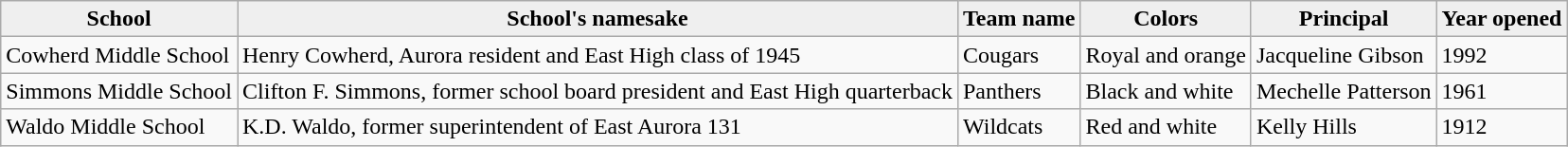<table class="wikitable">
<tr>
<th style="background:#efefef;">School</th>
<th style="background:#efefef;">School's namesake</th>
<th style="background:#efefef;">Team name</th>
<th style="background:#efefef;">Colors</th>
<th style="background:#efefef;">Principal</th>
<th style="background:#efefef;">Year opened</th>
</tr>
<tr>
<td>Cowherd Middle School</td>
<td>Henry Cowherd, Aurora resident and East High class of 1945</td>
<td>Cougars</td>
<td>Royal and orange</td>
<td>Jacqueline Gibson</td>
<td>1992</td>
</tr>
<tr>
<td>Simmons Middle School</td>
<td>Clifton F. Simmons, former school board president and East High quarterback</td>
<td>Panthers</td>
<td>Black and white</td>
<td>Mechelle Patterson</td>
<td>1961</td>
</tr>
<tr>
<td>Waldo Middle School</td>
<td>K.D. Waldo, former superintendent of East Aurora 131</td>
<td>Wildcats</td>
<td>Red and white</td>
<td>Kelly Hills</td>
<td>1912</td>
</tr>
</table>
